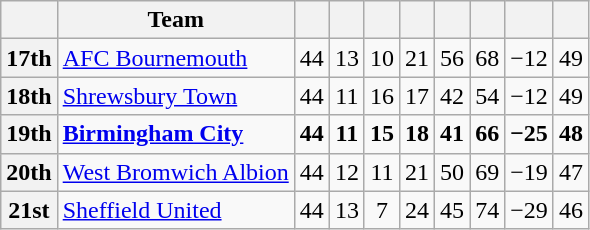<table class="wikitable" style="text-align:center">
<tr>
<th scope="col"></th>
<th scope="col">Team</th>
<th scope="col"></th>
<th scope="col"></th>
<th scope="col"></th>
<th scope="col"></th>
<th scope="col"></th>
<th scope="col"></th>
<th scope="col"></th>
<th scope="col"></th>
</tr>
<tr>
<th scope="row">17th</th>
<td align="left"><a href='#'>AFC Bournemouth</a></td>
<td>44</td>
<td>13</td>
<td>10</td>
<td>21</td>
<td>56</td>
<td>68</td>
<td>−12</td>
<td>49</td>
</tr>
<tr>
<th scope="row">18th</th>
<td align="left"><a href='#'>Shrewsbury Town</a></td>
<td>44</td>
<td>11</td>
<td>16</td>
<td>17</td>
<td>42</td>
<td>54</td>
<td>−12</td>
<td>49</td>
</tr>
<tr style="font-weight:bold">
<th scope="row">19th</th>
<td align="left"><a href='#'>Birmingham City</a></td>
<td>44</td>
<td>11</td>
<td>15</td>
<td>18</td>
<td>41</td>
<td>66</td>
<td>−25</td>
<td>48</td>
</tr>
<tr>
<th scope="row">20th</th>
<td align="left"><a href='#'>West Bromwich Albion</a></td>
<td>44</td>
<td>12</td>
<td>11</td>
<td>21</td>
<td>50</td>
<td>69</td>
<td>−19</td>
<td>47</td>
</tr>
<tr>
<th scope="row">21st</th>
<td align="left"><a href='#'>Sheffield United</a></td>
<td>44</td>
<td>13</td>
<td>7</td>
<td>24</td>
<td>45</td>
<td>74</td>
<td>−29</td>
<td>46</td>
</tr>
</table>
